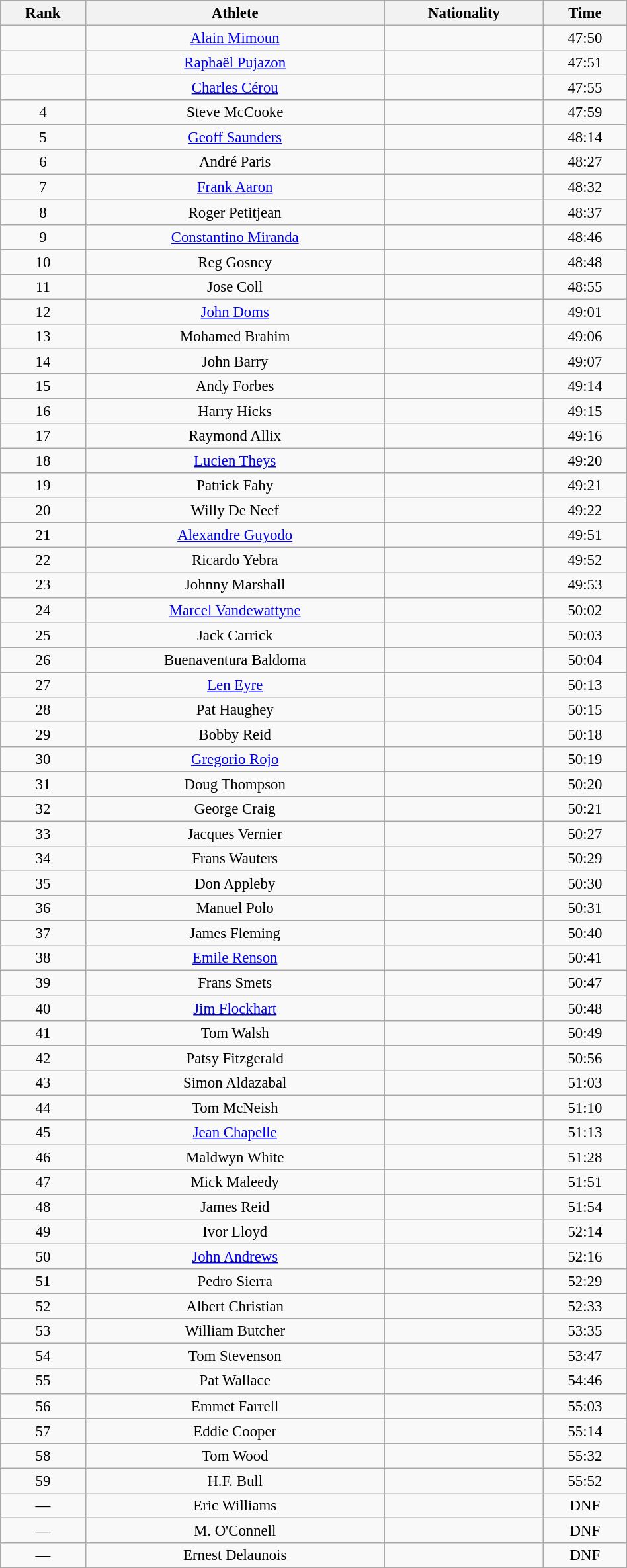<table class="wikitable sortable" style=" text-align:center; font-size:95%;" width="50%">
<tr>
<th>Rank</th>
<th>Athlete</th>
<th>Nationality</th>
<th>Time</th>
</tr>
<tr>
<td align=center></td>
<td><a href='#'>Alain Mimoun</a></td>
<td></td>
<td>47:50</td>
</tr>
<tr>
<td align=center></td>
<td><a href='#'>Raphaël Pujazon</a></td>
<td></td>
<td>47:51</td>
</tr>
<tr>
<td align=center></td>
<td><a href='#'>Charles Cérou</a></td>
<td></td>
<td>47:55</td>
</tr>
<tr>
<td align=center>4</td>
<td>Steve McCooke</td>
<td></td>
<td>47:59</td>
</tr>
<tr>
<td align=center>5</td>
<td><a href='#'>Geoff Saunders</a></td>
<td></td>
<td>48:14</td>
</tr>
<tr>
<td align=center>6</td>
<td>André Paris</td>
<td></td>
<td>48:27</td>
</tr>
<tr>
<td align=center>7</td>
<td><a href='#'>Frank Aaron</a></td>
<td></td>
<td>48:32</td>
</tr>
<tr>
<td align=center>8</td>
<td>Roger Petitjean</td>
<td></td>
<td>48:37</td>
</tr>
<tr>
<td align=center>9</td>
<td><a href='#'>Constantino Miranda</a></td>
<td></td>
<td>48:46</td>
</tr>
<tr>
<td align=center>10</td>
<td>Reg Gosney</td>
<td></td>
<td>48:48</td>
</tr>
<tr>
<td align=center>11</td>
<td>Jose Coll</td>
<td></td>
<td>48:55</td>
</tr>
<tr>
<td align=center>12</td>
<td><a href='#'>John Doms</a></td>
<td></td>
<td>49:01</td>
</tr>
<tr>
<td align=center>13</td>
<td>Mohamed Brahim</td>
<td></td>
<td>49:06</td>
</tr>
<tr>
<td align=center>14</td>
<td>John Barry</td>
<td></td>
<td>49:07</td>
</tr>
<tr>
<td align=center>15</td>
<td>Andy Forbes</td>
<td></td>
<td>49:14</td>
</tr>
<tr>
<td align=center>16</td>
<td>Harry Hicks</td>
<td></td>
<td>49:15</td>
</tr>
<tr>
<td align=center>17</td>
<td>Raymond Allix</td>
<td></td>
<td>49:16</td>
</tr>
<tr>
<td align=center>18</td>
<td><a href='#'>Lucien Theys</a></td>
<td></td>
<td>49:20</td>
</tr>
<tr>
<td align=center>19</td>
<td>Patrick Fahy</td>
<td></td>
<td>49:21</td>
</tr>
<tr>
<td align=center>20</td>
<td>Willy De Neef</td>
<td></td>
<td>49:22</td>
</tr>
<tr>
<td align=center>21</td>
<td><a href='#'>Alexandre Guyodo</a></td>
<td></td>
<td>49:51</td>
</tr>
<tr>
<td align=center>22</td>
<td>Ricardo Yebra</td>
<td></td>
<td>49:52</td>
</tr>
<tr>
<td align=center>23</td>
<td>Johnny Marshall</td>
<td></td>
<td>49:53</td>
</tr>
<tr>
<td align=center>24</td>
<td><a href='#'>Marcel Vandewattyne</a></td>
<td></td>
<td>50:02</td>
</tr>
<tr>
<td align=center>25</td>
<td>Jack Carrick</td>
<td></td>
<td>50:03</td>
</tr>
<tr>
<td align=center>26</td>
<td>Buenaventura Baldoma</td>
<td></td>
<td>50:04</td>
</tr>
<tr>
<td align=center>27</td>
<td><a href='#'>Len Eyre</a></td>
<td></td>
<td>50:13</td>
</tr>
<tr>
<td align=center>28</td>
<td>Pat Haughey</td>
<td></td>
<td>50:15</td>
</tr>
<tr>
<td align=center>29</td>
<td>Bobby Reid</td>
<td></td>
<td>50:18</td>
</tr>
<tr>
<td align=center>30</td>
<td><a href='#'>Gregorio Rojo</a></td>
<td></td>
<td>50:19</td>
</tr>
<tr>
<td align=center>31</td>
<td>Doug Thompson</td>
<td></td>
<td>50:20</td>
</tr>
<tr>
<td align=center>32</td>
<td>George Craig</td>
<td></td>
<td>50:21</td>
</tr>
<tr>
<td align=center>33</td>
<td>Jacques Vernier</td>
<td></td>
<td>50:27</td>
</tr>
<tr>
<td align=center>34</td>
<td>Frans Wauters</td>
<td></td>
<td>50:29</td>
</tr>
<tr>
<td align=center>35</td>
<td>Don Appleby</td>
<td></td>
<td>50:30</td>
</tr>
<tr>
<td align=center>36</td>
<td>Manuel Polo</td>
<td></td>
<td>50:31</td>
</tr>
<tr>
<td align=center>37</td>
<td>James Fleming</td>
<td></td>
<td>50:40</td>
</tr>
<tr>
<td align=center>38</td>
<td><a href='#'>Emile Renson</a></td>
<td></td>
<td>50:41</td>
</tr>
<tr>
<td align=center>39</td>
<td>Frans Smets</td>
<td></td>
<td>50:47</td>
</tr>
<tr>
<td align=center>40</td>
<td><a href='#'>Jim Flockhart</a></td>
<td></td>
<td>50:48</td>
</tr>
<tr>
<td align=center>41</td>
<td>Tom Walsh</td>
<td></td>
<td>50:49</td>
</tr>
<tr>
<td align=center>42</td>
<td>Patsy Fitzgerald</td>
<td></td>
<td>50:56</td>
</tr>
<tr>
<td align=center>43</td>
<td>Simon Aldazabal</td>
<td></td>
<td>51:03</td>
</tr>
<tr>
<td align=center>44</td>
<td>Tom McNeish</td>
<td></td>
<td>51:10</td>
</tr>
<tr>
<td align=center>45</td>
<td><a href='#'>Jean Chapelle</a></td>
<td></td>
<td>51:13</td>
</tr>
<tr>
<td align=center>46</td>
<td>Maldwyn White</td>
<td></td>
<td>51:28</td>
</tr>
<tr>
<td align=center>47</td>
<td>Mick Maleedy</td>
<td></td>
<td>51:51</td>
</tr>
<tr>
<td align=center>48</td>
<td>James Reid</td>
<td></td>
<td>51:54</td>
</tr>
<tr>
<td align=center>49</td>
<td>Ivor Lloyd</td>
<td></td>
<td>52:14</td>
</tr>
<tr>
<td align=center>50</td>
<td><a href='#'>John Andrews</a></td>
<td></td>
<td>52:16</td>
</tr>
<tr>
<td align=center>51</td>
<td>Pedro Sierra</td>
<td></td>
<td>52:29</td>
</tr>
<tr>
<td align=center>52</td>
<td>Albert Christian</td>
<td></td>
<td>52:33</td>
</tr>
<tr>
<td align=center>53</td>
<td>William Butcher</td>
<td></td>
<td>53:35</td>
</tr>
<tr>
<td align=center>54</td>
<td>Tom Stevenson</td>
<td></td>
<td>53:47</td>
</tr>
<tr>
<td align=center>55</td>
<td>Pat Wallace</td>
<td></td>
<td>54:46</td>
</tr>
<tr>
<td align=center>56</td>
<td>Emmet Farrell</td>
<td></td>
<td>55:03</td>
</tr>
<tr>
<td align=center>57</td>
<td>Eddie Cooper</td>
<td></td>
<td>55:14</td>
</tr>
<tr>
<td align=center>58</td>
<td>Tom Wood</td>
<td></td>
<td>55:32</td>
</tr>
<tr>
<td align=center>59</td>
<td>H.F. Bull</td>
<td></td>
<td>55:52</td>
</tr>
<tr>
<td align=center>—</td>
<td>Eric Williams</td>
<td></td>
<td>DNF</td>
</tr>
<tr>
<td align=center>—</td>
<td>M. O'Connell</td>
<td></td>
<td>DNF</td>
</tr>
<tr>
<td align=center>—</td>
<td>Ernest Delaunois</td>
<td></td>
<td>DNF</td>
</tr>
</table>
